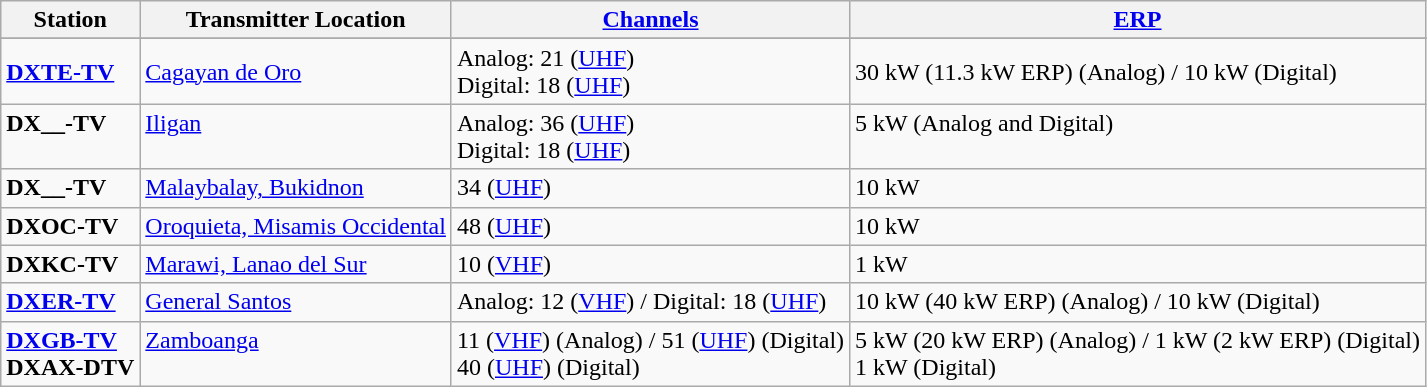<table class="wikitable">
<tr>
<th>Station</th>
<th>Transmitter Location</th>
<th><a href='#'>Channels</a></th>
<th><a href='#'>ERP</a></th>
</tr>
<tr style="vertical-align: top; text-align: left;">
</tr>
<tr>
<td><strong><a href='#'>DXTE-TV</a></strong></td>
<td><a href='#'>Cagayan de Oro</a></td>
<td>Analog: 21 (<a href='#'>UHF</a>)<br>Digital: 18 (<a href='#'>UHF</a>)</td>
<td>30 kW (11.3 kW ERP) (Analog) / 10 kW (Digital)</td>
</tr>
<tr style="vertical-align: top; text-align: left;">
<td><strong>DX__-TV</strong></td>
<td><a href='#'>Iligan</a></td>
<td>Analog: 36 (<a href='#'>UHF</a>)<br>Digital: 18 (<a href='#'>UHF</a>)</td>
<td>5 kW (Analog and Digital)</td>
</tr>
<tr style="vertical-align: top; text-align: left;">
<td><strong>DX__-TV</strong></td>
<td><a href='#'>Malaybalay, Bukidnon</a></td>
<td>34 (<a href='#'>UHF</a>)</td>
<td>10 kW</td>
</tr>
<tr style="vertical-align: top; text-align: left;">
<td><strong>DXOC-TV</strong></td>
<td><a href='#'>Oroquieta, Misamis Occidental</a></td>
<td>48 (<a href='#'>UHF</a>)</td>
<td>10 kW</td>
</tr>
<tr style="vertical-align: top; text-align: left;">
<td><strong>DXKC-TV</strong></td>
<td><a href='#'>Marawi, Lanao del Sur</a></td>
<td>10 (<a href='#'>VHF</a>)</td>
<td>1 kW</td>
</tr>
<tr style="vertical-align: top; text-align: left;">
<td><strong><a href='#'>DXER-TV</a></strong></td>
<td><a href='#'>General Santos</a></td>
<td>Analog: 12 (<a href='#'>VHF</a>) / Digital: 18 (<a href='#'>UHF</a>)</td>
<td>10 kW (40 kW ERP) (Analog) / 10 kW (Digital)</td>
</tr>
<tr style="vertical-align: top; text-align: left;">
<td><strong><a href='#'>DXGB-TV</a></strong><br><strong>DXAX-DTV</strong></td>
<td><a href='#'>Zamboanga</a></td>
<td>11 (<a href='#'>VHF</a>) (Analog) / 51 (<a href='#'>UHF</a>) (Digital)<br>40 (<a href='#'>UHF</a>) (Digital)</td>
<td>5 kW (20 kW ERP) (Analog) / 1 kW (2 kW ERP) (Digital)<br>1 kW (Digital)</td>
</tr>
</table>
